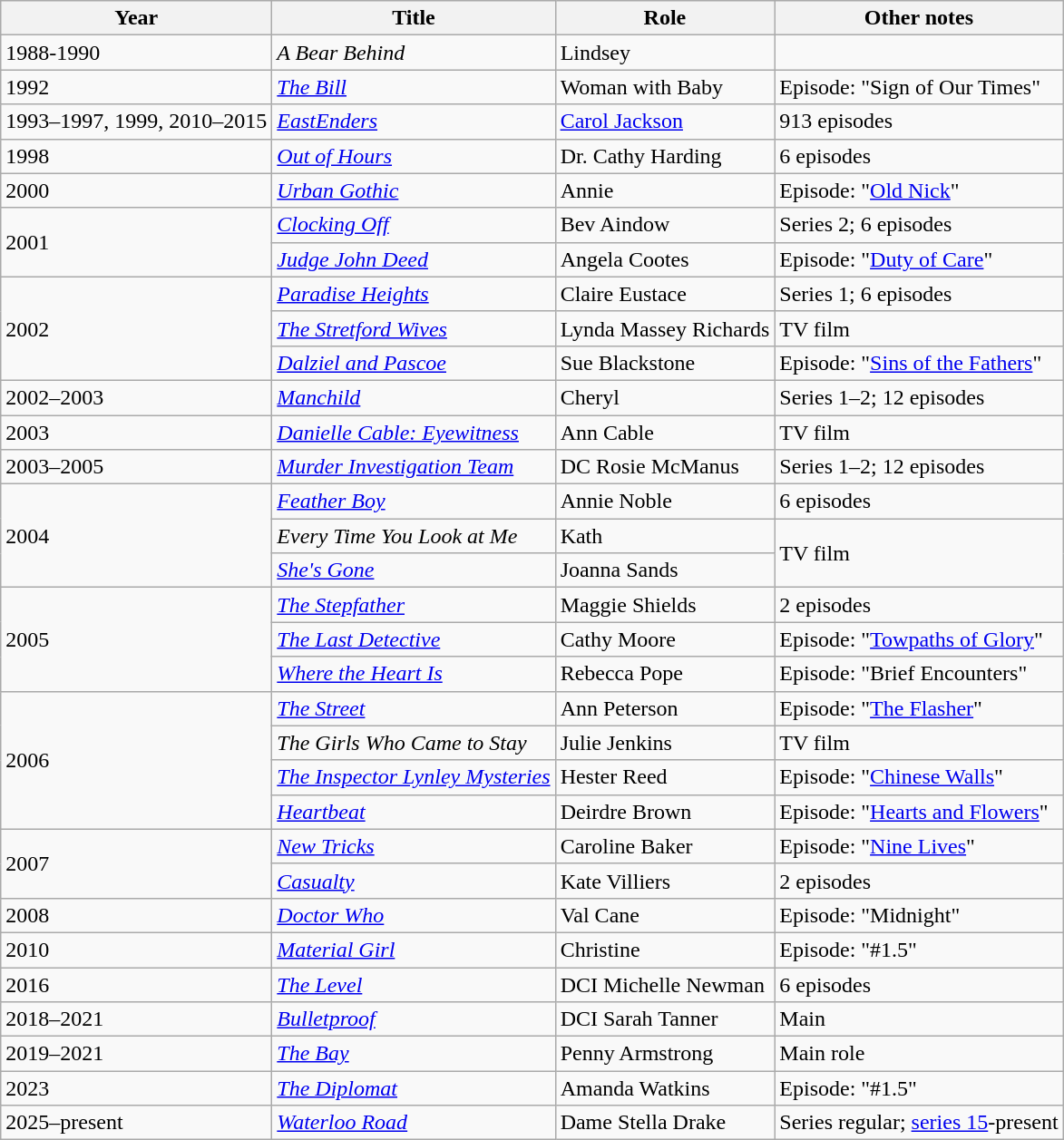<table class="wikitable">
<tr>
<th>Year</th>
<th>Title</th>
<th>Role</th>
<th>Other notes</th>
</tr>
<tr>
<td>1988-1990</td>
<td><em>A Bear Behind</em></td>
<td>Lindsey</td>
<td></td>
</tr>
<tr>
<td>1992</td>
<td><em><a href='#'>The Bill</a></em></td>
<td>Woman with Baby</td>
<td>Episode: "Sign of Our Times"</td>
</tr>
<tr>
<td>1993–1997, 1999, 2010–2015</td>
<td><em><a href='#'>EastEnders</a></em></td>
<td><a href='#'>Carol Jackson</a></td>
<td>913 episodes</td>
</tr>
<tr>
<td>1998</td>
<td><em><a href='#'>Out of Hours</a></em></td>
<td>Dr. Cathy Harding</td>
<td>6 episodes</td>
</tr>
<tr>
<td>2000</td>
<td><em><a href='#'>Urban Gothic</a></em></td>
<td>Annie</td>
<td>Episode: "<a href='#'>Old Nick</a>"</td>
</tr>
<tr>
<td rowspan="2">2001</td>
<td><em><a href='#'>Clocking Off</a></em></td>
<td>Bev Aindow</td>
<td>Series 2; 6 episodes</td>
</tr>
<tr>
<td><em><a href='#'>Judge John Deed</a></em></td>
<td>Angela Cootes</td>
<td>Episode: "<a href='#'>Duty of Care</a>"</td>
</tr>
<tr>
<td rowspan="3">2002</td>
<td><em><a href='#'>Paradise Heights</a></em></td>
<td>Claire Eustace</td>
<td>Series 1; 6 episodes</td>
</tr>
<tr>
<td><em><a href='#'>The Stretford Wives</a></em></td>
<td>Lynda Massey Richards</td>
<td>TV film</td>
</tr>
<tr>
<td><em><a href='#'>Dalziel and Pascoe</a></em></td>
<td>Sue Blackstone</td>
<td>Episode: "<a href='#'>Sins of the Fathers</a>"</td>
</tr>
<tr>
<td>2002–2003</td>
<td><em><a href='#'>Manchild</a></em></td>
<td>Cheryl</td>
<td>Series 1–2; 12 episodes</td>
</tr>
<tr>
<td>2003</td>
<td><em><a href='#'>Danielle Cable: Eyewitness</a></em></td>
<td>Ann Cable</td>
<td>TV film</td>
</tr>
<tr>
<td>2003–2005</td>
<td><em><a href='#'>Murder Investigation Team</a></em></td>
<td>DC Rosie McManus</td>
<td>Series 1–2; 12 episodes</td>
</tr>
<tr>
<td rowspan="3">2004</td>
<td><em><a href='#'>Feather Boy</a></em></td>
<td>Annie Noble</td>
<td>6 episodes</td>
</tr>
<tr>
<td><em>Every Time You Look at Me</em></td>
<td>Kath</td>
<td rowspan="2">TV film</td>
</tr>
<tr>
<td><em><a href='#'>She's Gone</a></em></td>
<td>Joanna Sands</td>
</tr>
<tr>
<td rowspan="3">2005</td>
<td><em><a href='#'>The Stepfather</a></em></td>
<td>Maggie Shields</td>
<td>2 episodes</td>
</tr>
<tr>
<td><em><a href='#'>The Last Detective</a></em></td>
<td>Cathy Moore</td>
<td>Episode: "<a href='#'>Towpaths of Glory</a>"</td>
</tr>
<tr>
<td><em><a href='#'>Where the Heart Is</a></em></td>
<td>Rebecca Pope</td>
<td>Episode: "Brief Encounters"</td>
</tr>
<tr>
<td rowspan="4">2006</td>
<td><em><a href='#'>The Street</a></em></td>
<td>Ann Peterson</td>
<td>Episode: "<a href='#'>The Flasher</a>"</td>
</tr>
<tr>
<td><em>The Girls Who Came to Stay</em></td>
<td>Julie Jenkins</td>
<td>TV film</td>
</tr>
<tr>
<td><em><a href='#'>The Inspector Lynley Mysteries</a></em></td>
<td>Hester Reed</td>
<td>Episode: "<a href='#'>Chinese Walls</a>"</td>
</tr>
<tr>
<td><em><a href='#'>Heartbeat</a></em></td>
<td>Deirdre Brown</td>
<td>Episode: "<a href='#'>Hearts and Flowers</a>"</td>
</tr>
<tr>
<td rowspan="2">2007</td>
<td><em><a href='#'>New Tricks</a></em></td>
<td>Caroline Baker</td>
<td>Episode: "<a href='#'>Nine Lives</a>"</td>
</tr>
<tr>
<td><em><a href='#'>Casualty</a></em></td>
<td>Kate Villiers</td>
<td>2 episodes</td>
</tr>
<tr>
<td>2008</td>
<td><em><a href='#'>Doctor Who</a></em></td>
<td>Val Cane</td>
<td>Episode: "Midnight"</td>
</tr>
<tr>
<td>2010</td>
<td><em><a href='#'>Material Girl</a></em></td>
<td>Christine</td>
<td>Episode: "#1.5"</td>
</tr>
<tr>
<td>2016</td>
<td><em><a href='#'>The Level</a></em></td>
<td>DCI Michelle Newman</td>
<td>6 episodes</td>
</tr>
<tr>
<td>2018–2021</td>
<td><em><a href='#'>Bulletproof</a></em></td>
<td>DCI Sarah Tanner</td>
<td>Main</td>
</tr>
<tr>
<td>2019–2021</td>
<td><em><a href='#'>The Bay</a> </em></td>
<td>Penny Armstrong</td>
<td>Main role</td>
</tr>
<tr>
<td>2023</td>
<td><em><a href='#'>The Diplomat</a></em></td>
<td>Amanda Watkins</td>
<td>Episode: "#1.5"</td>
</tr>
<tr>
<td>2025–present</td>
<td><em><a href='#'>Waterloo Road</a></em></td>
<td>Dame Stella Drake</td>
<td>Series regular; <a href='#'>series 15</a>-present</td>
</tr>
</table>
